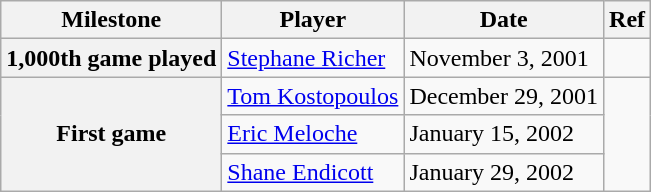<table class="wikitable">
<tr>
<th scope="col">Milestone</th>
<th scope="col">Player</th>
<th scope="col">Date</th>
<th scope="col">Ref</th>
</tr>
<tr>
<th>1,000th game played</th>
<td><a href='#'>Stephane Richer</a></td>
<td>November 3, 2001</td>
<td></td>
</tr>
<tr>
<th rowspan=3>First game</th>
<td><a href='#'>Tom Kostopoulos</a></td>
<td>December 29, 2001</td>
<td rowspan=3></td>
</tr>
<tr>
<td><a href='#'>Eric Meloche</a></td>
<td>January 15, 2002</td>
</tr>
<tr>
<td><a href='#'>Shane Endicott</a></td>
<td>January 29, 2002</td>
</tr>
</table>
